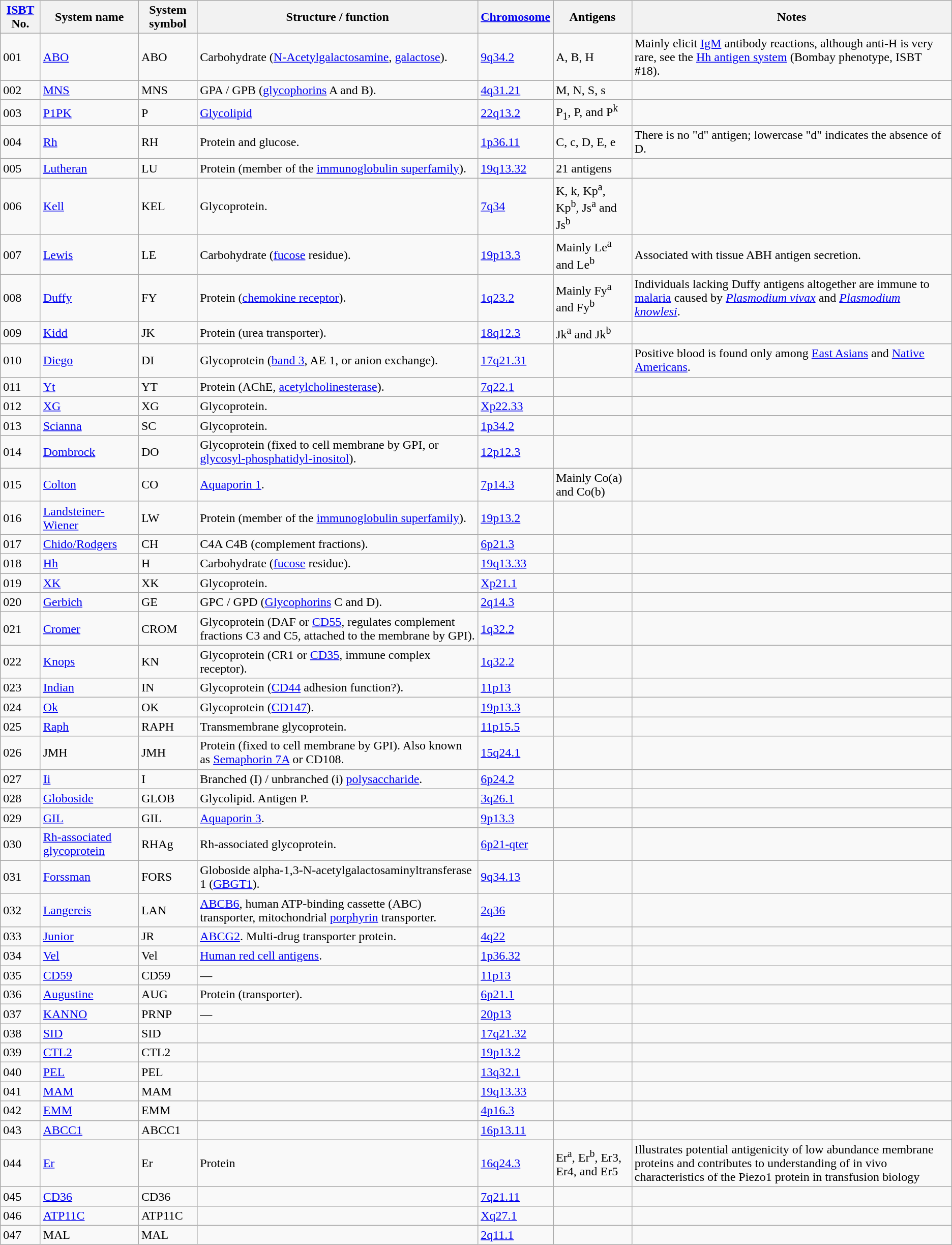<table class="wikitable sortable">
<tr>
<th><a href='#'>ISBT</a> No.</th>
<th>System name</th>
<th>System symbol</th>
<th>Structure / function</th>
<th><a href='#'>Chromosome</a></th>
<th>Antigens</th>
<th>Notes</th>
</tr>
<tr>
<td>001</td>
<td><a href='#'>ABO</a></td>
<td>ABO</td>
<td>Carbohydrate  (<a href='#'>N-Acetylgalactosamine</a>, <a href='#'>galactose</a>).</td>
<td><a href='#'>9q34.2</a></td>
<td>A, B, H</td>
<td>Mainly elicit <a href='#'>IgM</a> antibody reactions, although anti-H is very rare, see the <a href='#'>Hh antigen system</a> (Bombay phenotype, ISBT #18).</td>
</tr>
<tr>
<td>002</td>
<td><a href='#'>MNS</a></td>
<td>MNS</td>
<td>GPA / GPB (<a href='#'>glycophorins</a> A and B).</td>
<td><a href='#'>4q31.21</a></td>
<td>M, N, S, s</td>
<td></td>
</tr>
<tr>
<td>003</td>
<td><a href='#'>P1PK</a></td>
<td>P</td>
<td><a href='#'>Glycolipid</a></td>
<td><a href='#'>22q13.2</a></td>
<td>P<sub>1</sub>, P, and P<sup>k</sup></td>
<td></td>
</tr>
<tr>
<td>004</td>
<td><a href='#'>Rh</a></td>
<td>RH</td>
<td>Protein and glucose.</td>
<td><a href='#'>1p36.11</a></td>
<td>C, c, D, E, e</td>
<td>There is no "d" antigen; lowercase "d" indicates the absence of D.</td>
</tr>
<tr>
<td>005</td>
<td><a href='#'>Lutheran</a></td>
<td>LU</td>
<td>Protein (member of the <a href='#'>immunoglobulin superfamily</a>).</td>
<td><a href='#'>19q13.32</a></td>
<td>21 antigens</td>
<td></td>
</tr>
<tr>
<td>006</td>
<td><a href='#'>Kell</a></td>
<td>KEL</td>
<td>Glycoprotein.</td>
<td><a href='#'>7q34</a></td>
<td>K, k, Kp<sup>a</sup>, Kp<sup>b</sup>, Js<sup>a</sup> and Js<sup>b</sup> </td>
<td></td>
</tr>
<tr>
<td>007</td>
<td><a href='#'>Lewis</a></td>
<td>LE</td>
<td>Carbohydrate (<a href='#'>fucose</a> residue).</td>
<td><a href='#'>19p13.3</a></td>
<td>Mainly Le<sup>a</sup> and Le<sup>b</sup></td>
<td>Associated with tissue ABH antigen secretion.</td>
</tr>
<tr>
<td>008</td>
<td><a href='#'>Duffy</a></td>
<td>FY</td>
<td>Protein (<a href='#'>chemokine receptor</a>).</td>
<td><a href='#'>1q23.2</a></td>
<td>Mainly Fy<sup>a</sup> and Fy<sup>b</sup></td>
<td>Individuals lacking Duffy antigens altogether are immune to <a href='#'>malaria</a> caused by <em><a href='#'>Plasmodium vivax</a></em> and <em><a href='#'>Plasmodium knowlesi</a></em>.</td>
</tr>
<tr>
<td>009</td>
<td><a href='#'>Kidd</a></td>
<td>JK</td>
<td>Protein (urea transporter).</td>
<td><a href='#'>18q12.3</a></td>
<td>Jk<sup>a</sup> and Jk<sup>b</sup></td>
<td></td>
</tr>
<tr>
<td>010</td>
<td><a href='#'>Diego</a></td>
<td>DI</td>
<td>Glycoprotein (<a href='#'>band 3</a>, AE 1, or anion exchange).</td>
<td><a href='#'>17q21.31</a></td>
<td></td>
<td>Positive blood is found only among <a href='#'>East Asians</a> and <a href='#'>Native Americans</a>.</td>
</tr>
<tr>
<td>011</td>
<td><a href='#'>Yt</a></td>
<td>YT</td>
<td>Protein (AChE, <a href='#'>acetylcholinesterase</a>).</td>
<td><a href='#'>7q22.1</a></td>
<td></td>
<td></td>
</tr>
<tr>
<td>012</td>
<td><a href='#'>XG</a></td>
<td>XG</td>
<td>Glycoprotein.</td>
<td><a href='#'>Xp22.33</a></td>
<td></td>
<td></td>
</tr>
<tr>
<td>013</td>
<td><a href='#'>Scianna</a></td>
<td>SC</td>
<td>Glycoprotein.</td>
<td><a href='#'>1p34.2</a></td>
<td></td>
<td></td>
</tr>
<tr>
<td>014</td>
<td><a href='#'>Dombrock</a></td>
<td>DO</td>
<td>Glycoprotein (fixed to cell membrane by GPI, or <a href='#'>glycosyl-phosphatidyl-inositol</a>).</td>
<td><a href='#'>12p12.3</a></td>
<td></td>
<td></td>
</tr>
<tr>
<td>015</td>
<td><a href='#'>Colton</a></td>
<td>CO</td>
<td><a href='#'>Aquaporin 1</a>.</td>
<td><a href='#'>7p14.3</a></td>
<td>Mainly Co(a) and Co(b)</td>
<td></td>
</tr>
<tr>
<td>016</td>
<td><a href='#'>Landsteiner-Wiener</a></td>
<td>LW</td>
<td>Protein (member of the <a href='#'>immunoglobulin superfamily</a>).</td>
<td><a href='#'>19p13.2</a></td>
<td></td>
<td></td>
</tr>
<tr>
<td>017</td>
<td><a href='#'>Chido/Rodgers</a></td>
<td>CH</td>
<td>C4A C4B (complement fractions).</td>
<td><a href='#'>6p21.3</a></td>
<td></td>
<td></td>
</tr>
<tr>
<td>018</td>
<td><a href='#'>Hh</a></td>
<td>H</td>
<td>Carbohydrate (<a href='#'>fucose</a> residue).</td>
<td><a href='#'>19q13.33</a></td>
<td></td>
<td></td>
</tr>
<tr>
<td>019</td>
<td><a href='#'>XK</a></td>
<td>XK</td>
<td>Glycoprotein.</td>
<td><a href='#'>Xp21.1</a></td>
<td></td>
<td></td>
</tr>
<tr>
<td>020</td>
<td><a href='#'>Gerbich</a></td>
<td>GE</td>
<td>GPC / GPD (<a href='#'>Glycophorins</a> C and D).</td>
<td><a href='#'>2q14.3</a></td>
<td></td>
<td></td>
</tr>
<tr>
<td>021</td>
<td><a href='#'>Cromer</a></td>
<td>CROM</td>
<td>Glycoprotein (DAF or <a href='#'>CD55</a>, regulates complement fractions C3 and C5, attached to the membrane by GPI).</td>
<td><a href='#'>1q32.2</a></td>
<td></td>
<td></td>
</tr>
<tr>
<td>022</td>
<td><a href='#'>Knops</a></td>
<td>KN</td>
<td>Glycoprotein (CR1 or <a href='#'>CD35</a>, immune complex receptor).</td>
<td><a href='#'>1q32.2</a></td>
<td></td>
<td></td>
</tr>
<tr>
<td>023</td>
<td><a href='#'>Indian</a></td>
<td>IN</td>
<td>Glycoprotein (<a href='#'>CD44</a> adhesion function?).</td>
<td><a href='#'>11p13</a></td>
<td></td>
<td></td>
</tr>
<tr>
<td>024</td>
<td><a href='#'>Ok</a></td>
<td>OK</td>
<td>Glycoprotein (<a href='#'>CD147</a>).</td>
<td><a href='#'>19p13.3</a></td>
<td></td>
<td></td>
</tr>
<tr>
<td>025</td>
<td><a href='#'>Raph</a></td>
<td>RAPH</td>
<td>Transmembrane glycoprotein.</td>
<td><a href='#'>11p15.5</a></td>
<td></td>
<td></td>
</tr>
<tr>
<td>026</td>
<td>JMH</td>
<td>JMH</td>
<td>Protein (fixed to cell membrane by GPI). Also known as <a href='#'>Semaphorin 7A</a> or CD108.</td>
<td><a href='#'>15q24.1</a></td>
<td></td>
<td></td>
</tr>
<tr>
<td>027</td>
<td><a href='#'>Ii</a></td>
<td>I</td>
<td>Branched (I) / unbranched (i) <a href='#'>polysaccharide</a>.</td>
<td><a href='#'>6p24.2</a></td>
<td></td>
<td></td>
</tr>
<tr>
<td>028</td>
<td><a href='#'>Globoside</a></td>
<td>GLOB</td>
<td>Glycolipid. Antigen P.</td>
<td><a href='#'>3q26.1</a></td>
<td></td>
<td></td>
</tr>
<tr>
<td>029</td>
<td><a href='#'>GIL</a></td>
<td>GIL</td>
<td><a href='#'>Aquaporin 3</a>.</td>
<td><a href='#'>9p13.3</a></td>
<td></td>
<td></td>
</tr>
<tr>
<td>030</td>
<td><a href='#'>Rh-associated glycoprotein</a></td>
<td>RHAg</td>
<td>Rh-associated glycoprotein.</td>
<td><a href='#'>6p21-qter</a></td>
<td></td>
<td></td>
</tr>
<tr>
<td>031</td>
<td><a href='#'>Forssman</a></td>
<td>FORS</td>
<td>Globoside alpha-1,3-N-acetylgalactosaminyltransferase 1 (<a href='#'>GBGT1</a>).</td>
<td><a href='#'>9q34.13</a></td>
<td></td>
<td></td>
</tr>
<tr>
<td>032</td>
<td><a href='#'>Langereis</a></td>
<td>LAN</td>
<td><a href='#'>ABCB6</a>, human ATP-binding cassette (ABC) transporter, mitochondrial <a href='#'>porphyrin</a> transporter.</td>
<td><a href='#'>2q36</a></td>
<td></td>
<td></td>
</tr>
<tr>
<td>033</td>
<td><a href='#'>Junior</a></td>
<td>JR</td>
<td><a href='#'>ABCG2</a>. Multi-drug transporter protein.</td>
<td><a href='#'>4q22</a></td>
<td></td>
<td></td>
</tr>
<tr>
<td>034</td>
<td><a href='#'>Vel</a></td>
<td>Vel</td>
<td><a href='#'>Human red cell antigens</a>.</td>
<td><a href='#'>1p36.32</a></td>
<td></td>
<td></td>
</tr>
<tr>
<td>035</td>
<td><a href='#'>CD59</a></td>
<td>CD59</td>
<td>—</td>
<td><a href='#'>11p13</a></td>
<td></td>
<td></td>
</tr>
<tr>
<td>036</td>
<td><a href='#'>Augustine</a></td>
<td>AUG</td>
<td>Protein (transporter).</td>
<td><a href='#'>6p21.1</a></td>
<td></td>
<td></td>
</tr>
<tr>
<td>037</td>
<td><a href='#'>KANNO</a></td>
<td>PRNP</td>
<td>—</td>
<td><a href='#'>20p13</a></td>
<td></td>
<td></td>
</tr>
<tr>
<td>038</td>
<td><a href='#'>SID</a></td>
<td>SID</td>
<td></td>
<td><a href='#'>17q21.32</a></td>
<td></td>
<td></td>
</tr>
<tr>
<td>039</td>
<td><a href='#'>CTL2</a></td>
<td>CTL2</td>
<td></td>
<td><a href='#'>19p13.2</a></td>
<td></td>
<td></td>
</tr>
<tr>
<td>040</td>
<td><a href='#'>PEL</a></td>
<td>PEL</td>
<td></td>
<td><a href='#'>13q32.1</a></td>
<td></td>
<td></td>
</tr>
<tr>
<td>041</td>
<td><a href='#'>MAM</a></td>
<td>MAM</td>
<td></td>
<td><a href='#'>19q13.33</a></td>
<td></td>
<td></td>
</tr>
<tr>
<td>042</td>
<td><a href='#'>EMM</a></td>
<td>EMM</td>
<td></td>
<td><a href='#'>4p16.3</a></td>
<td></td>
<td></td>
</tr>
<tr>
<td>043</td>
<td><a href='#'>ABCC1</a></td>
<td>ABCC1</td>
<td></td>
<td><a href='#'>16p13.11</a></td>
<td></td>
<td></td>
</tr>
<tr>
<td>044</td>
<td><a href='#'>Er</a></td>
<td>Er</td>
<td>Protein</td>
<td><a href='#'>16q24.3</a></td>
<td>Er<sup>a</sup>, Er<sup>b</sup>, Er3, Er4, and Er5</td>
<td>Illustrates potential antigenicity of low abundance membrane proteins and contributes to understanding of in vivo characteristics of the Piezo1 protein in transfusion biology</td>
</tr>
<tr>
<td>045</td>
<td><a href='#'>CD36</a></td>
<td>CD36</td>
<td></td>
<td><a href='#'>7q21.11</a></td>
<td></td>
<td></td>
</tr>
<tr>
<td>046</td>
<td><a href='#'>ATP11C</a></td>
<td>ATP11C</td>
<td></td>
<td><a href='#'>Xq27.1</a></td>
<td></td>
<td></td>
</tr>
<tr>
<td>047</td>
<td>MAL</td>
<td>MAL</td>
<td></td>
<td><a href='#'>2q11.1</a></td>
<td></td>
<td></td>
</tr>
</table>
